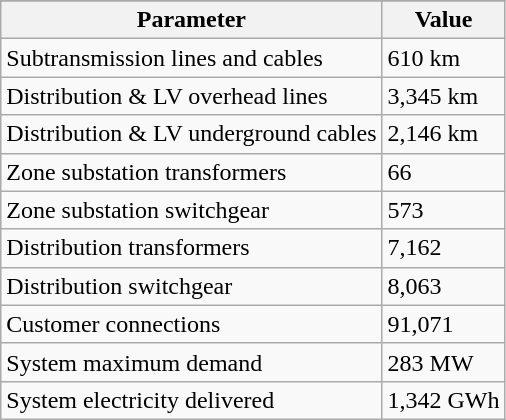<table class="wikitable">
<tr>
</tr>
<tr>
<th>Parameter</th>
<th>Value</th>
</tr>
<tr>
<td>Subtransmission lines and cables</td>
<td>610 km</td>
</tr>
<tr>
<td>Distribution & LV overhead lines</td>
<td>3,345 km</td>
</tr>
<tr>
<td>Distribution & LV underground cables</td>
<td>2,146 km</td>
</tr>
<tr>
<td>Zone substation transformers</td>
<td>66</td>
</tr>
<tr>
<td>Zone substation switchgear</td>
<td>573</td>
</tr>
<tr>
<td>Distribution transformers</td>
<td>7,162</td>
</tr>
<tr>
<td>Distribution switchgear</td>
<td>8,063</td>
</tr>
<tr>
<td>Customer connections</td>
<td>91,071</td>
</tr>
<tr>
<td>System maximum demand</td>
<td>283 MW</td>
</tr>
<tr>
<td>System electricity delivered</td>
<td>1,342 GWh</td>
</tr>
</table>
